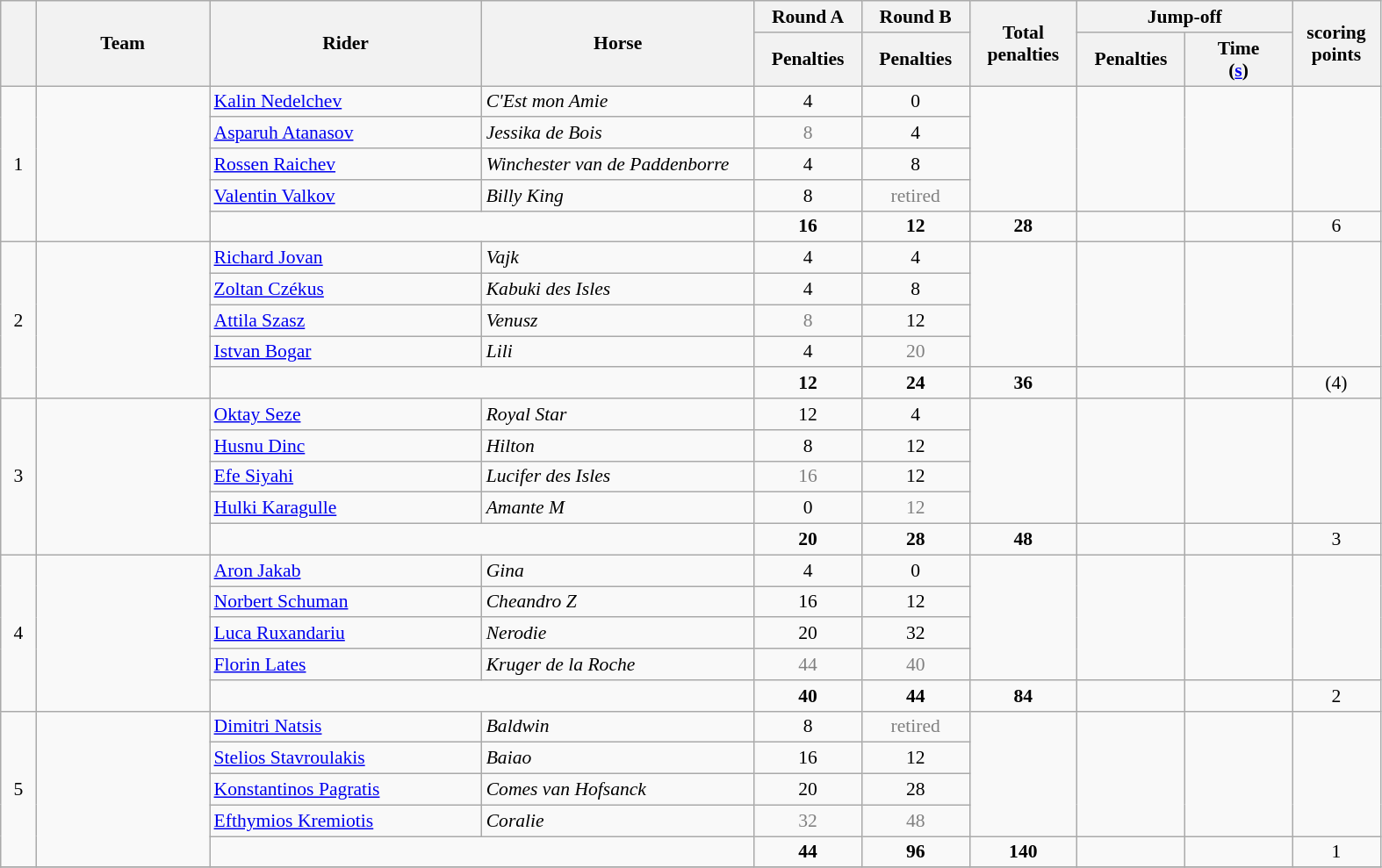<table class="wikitable" style="font-size: 90%">
<tr>
<th rowspan=2 width=20></th>
<th rowspan=2 width=125>Team</th>
<th rowspan=2 width=200>Rider</th>
<th rowspan=2 width=200>Horse</th>
<th>Round A</th>
<th>Round B</th>
<th rowspan=2 width=75>Total penalties</th>
<th colspan=2>Jump-off</th>
<th rowspan=2 width=60>scoring<br>points</th>
</tr>
<tr>
<th width=75>Penalties</th>
<th width=75>Penalties</th>
<th width=75>Penalties</th>
<th width=75>Time<br>(<a href='#'>s</a>)</th>
</tr>
<tr>
<td rowspan=5 align=center>1</td>
<td rowspan=5></td>
<td><a href='#'>Kalin Nedelchev</a></td>
<td><em>C'Est mon Amie</em></td>
<td align=center>4</td>
<td align=center>0</td>
<td rowspan=4></td>
<td rowspan=4></td>
<td rowspan=4></td>
<td rowspan=4></td>
</tr>
<tr>
<td><a href='#'>Asparuh Atanasov</a></td>
<td><em>Jessika de Bois</em></td>
<td align=center style=color:gray>8</td>
<td align=center>4</td>
</tr>
<tr>
<td><a href='#'>Rossen Raichev</a></td>
<td><em>Winchester van de Paddenborre</em></td>
<td align=center>4</td>
<td align=center>8</td>
</tr>
<tr>
<td><a href='#'>Valentin Valkov</a></td>
<td><em>Billy King</em></td>
<td align=center>8</td>
<td align=center style=color:gray>retired</td>
</tr>
<tr>
<td colspan=2></td>
<td align=center><strong>16</strong></td>
<td align=center><strong>12</strong></td>
<td align=center><strong>28</strong></td>
<td></td>
<td></td>
<td align=center>6</td>
</tr>
<tr>
<td rowspan=5 align=center>2</td>
<td rowspan=5></td>
<td><a href='#'>Richard Jovan</a></td>
<td><em>Vajk</em></td>
<td align=center>4</td>
<td align=center>4</td>
<td rowspan=4></td>
<td rowspan=4></td>
<td rowspan=4></td>
<td rowspan=4></td>
</tr>
<tr>
<td><a href='#'>Zoltan Czékus</a></td>
<td><em>Kabuki des Isles</em></td>
<td align=center>4</td>
<td align=center>8</td>
</tr>
<tr>
<td><a href='#'>Attila Szasz</a></td>
<td><em>Venusz</em></td>
<td align=center style=color:gray>8</td>
<td align=center>12</td>
</tr>
<tr>
<td><a href='#'>Istvan Bogar</a></td>
<td><em>Lili</em></td>
<td align=center>4</td>
<td align=center style=color:gray>20</td>
</tr>
<tr>
<td colspan=2></td>
<td align=center><strong>12</strong></td>
<td align=center><strong>24</strong></td>
<td align=center><strong>36</strong></td>
<td></td>
<td></td>
<td align=center>(4)</td>
</tr>
<tr>
<td rowspan=5 align=center>3</td>
<td rowspan=5></td>
<td><a href='#'>Oktay Seze</a></td>
<td><em>Royal Star</em></td>
<td align=center>12</td>
<td align=center>4</td>
<td rowspan=4></td>
<td rowspan=4></td>
<td rowspan=4></td>
<td rowspan=4></td>
</tr>
<tr>
<td><a href='#'>Husnu Dinc</a></td>
<td><em>Hilton</em></td>
<td align=center>8</td>
<td align=center>12</td>
</tr>
<tr>
<td><a href='#'>Efe Siyahi</a></td>
<td><em>Lucifer des Isles</em></td>
<td align=center style=color:gray>16</td>
<td align=center>12</td>
</tr>
<tr>
<td><a href='#'>Hulki Karagulle</a></td>
<td><em>Amante M</em></td>
<td align=center>0</td>
<td align=center style=color:gray>12</td>
</tr>
<tr>
<td colspan=2></td>
<td align=center><strong>20</strong></td>
<td align=center><strong>28</strong></td>
<td align=center><strong>48</strong></td>
<td></td>
<td></td>
<td align=center>3</td>
</tr>
<tr>
<td rowspan=5 align=center>4</td>
<td rowspan=5></td>
<td><a href='#'>Aron Jakab</a></td>
<td><em>Gina</em></td>
<td align=center>4</td>
<td align=center>0</td>
<td rowspan=4></td>
<td rowspan=4></td>
<td rowspan=4></td>
<td rowspan=4></td>
</tr>
<tr>
<td><a href='#'>Norbert Schuman</a></td>
<td><em>Cheandro Z</em></td>
<td align=center>16</td>
<td align=center>12</td>
</tr>
<tr>
<td><a href='#'>Luca Ruxandariu</a></td>
<td><em>Nerodie</em></td>
<td align=center>20</td>
<td align=center>32</td>
</tr>
<tr>
<td><a href='#'>Florin Lates</a></td>
<td><em>Kruger de la Roche</em></td>
<td align=center style=color:gray>44</td>
<td align=center style=color:gray>40</td>
</tr>
<tr>
<td colspan=2></td>
<td align=center><strong>40</strong></td>
<td align=center><strong>44</strong></td>
<td align=center><strong>84</strong></td>
<td></td>
<td></td>
<td align=center>2</td>
</tr>
<tr>
<td rowspan=5 align=center>5</td>
<td rowspan=5></td>
<td><a href='#'>Dimitri Natsis</a></td>
<td><em>Baldwin</em></td>
<td align=center>8</td>
<td align=center style=color:gray>retired</td>
<td rowspan=4></td>
<td rowspan=4></td>
<td rowspan=4></td>
<td rowspan=4></td>
</tr>
<tr>
<td><a href='#'>Stelios Stavroulakis</a></td>
<td><em>Baiao</em></td>
<td align=center>16</td>
<td align=center>12</td>
</tr>
<tr>
<td><a href='#'>Konstantinos Pagratis</a></td>
<td><em>Comes van Hofsanck</em></td>
<td align=center>20</td>
<td align=center>28</td>
</tr>
<tr>
<td><a href='#'>Efthymios Kremiotis</a></td>
<td><em>Coralie</em></td>
<td align=center style=color:gray>32</td>
<td align=center style=color:gray>48</td>
</tr>
<tr>
<td colspan=2></td>
<td align=center><strong>44</strong></td>
<td align=center><strong>96</strong></td>
<td align=center><strong>140</strong></td>
<td></td>
<td></td>
<td align=center>1</td>
</tr>
<tr>
</tr>
</table>
